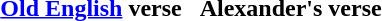<table cellpadding=5 style="margin:1em auto;">
<tr>
<th><a href='#'>Old English</a> verse</th>
<th>Alexander's verse</th>
</tr>
<tr>
<td></td>
<td></td>
</tr>
</table>
